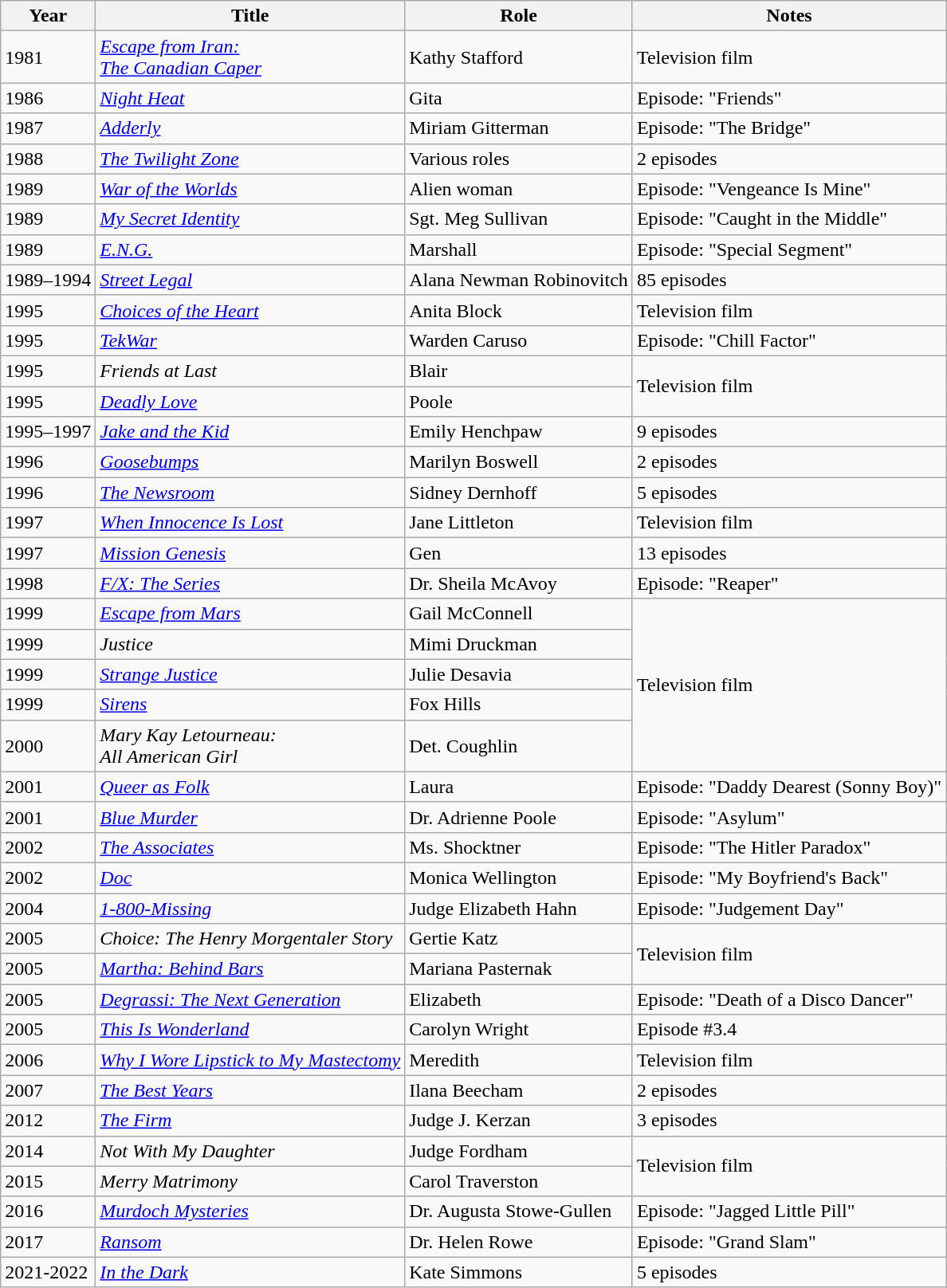<table class="wikitable sortable">
<tr>
<th>Year</th>
<th>Title</th>
<th>Role</th>
<th class="unsortable">Notes</th>
</tr>
<tr>
<td>1981</td>
<td><a href='#'><em>Escape from Iran:</em></a><br><a href='#'><em>The Canadian Caper</em></a></td>
<td>Kathy Stafford</td>
<td>Television film</td>
</tr>
<tr>
<td>1986</td>
<td><em><a href='#'>Night Heat</a></em></td>
<td>Gita</td>
<td>Episode: "Friends"</td>
</tr>
<tr>
<td>1987</td>
<td><em><a href='#'>Adderly</a></em></td>
<td>Miriam Gitterman</td>
<td>Episode: "The Bridge"</td>
</tr>
<tr>
<td>1988</td>
<td data-sort-value="Twilight Zone, The"><a href='#'><em>The Twilight Zone</em></a></td>
<td>Various roles</td>
<td>2 episodes</td>
</tr>
<tr>
<td>1989</td>
<td><a href='#'><em>War of the Worlds</em></a></td>
<td>Alien woman</td>
<td>Episode: "Vengeance Is Mine"</td>
</tr>
<tr>
<td>1989</td>
<td><em><a href='#'>My Secret Identity</a></em></td>
<td>Sgt. Meg Sullivan</td>
<td>Episode: "Caught in the Middle"</td>
</tr>
<tr>
<td>1989</td>
<td><em><a href='#'>E.N.G.</a></em></td>
<td>Marshall</td>
<td>Episode: "Special Segment"</td>
</tr>
<tr>
<td>1989–1994</td>
<td><a href='#'><em>Street Legal</em></a></td>
<td>Alana Newman Robinovitch</td>
<td>85 episodes</td>
</tr>
<tr>
<td>1995</td>
<td><a href='#'><em>Choices of the Heart</em></a></td>
<td>Anita Block</td>
<td>Television film</td>
</tr>
<tr>
<td>1995</td>
<td><a href='#'><em>TekWar</em></a></td>
<td>Warden Caruso</td>
<td>Episode: "Chill Factor"</td>
</tr>
<tr>
<td>1995</td>
<td><em>Friends at Last</em></td>
<td>Blair</td>
<td rowspan="2">Television film</td>
</tr>
<tr>
<td>1995</td>
<td><em><a href='#'>Deadly Love</a></em></td>
<td>Poole</td>
</tr>
<tr>
<td>1995–1997</td>
<td><em><a href='#'>Jake and the Kid</a></em></td>
<td>Emily Henchpaw</td>
<td>9 episodes</td>
</tr>
<tr>
<td>1996</td>
<td><a href='#'><em>Goosebumps</em></a></td>
<td>Marilyn Boswell</td>
<td>2 episodes</td>
</tr>
<tr>
<td>1996</td>
<td data-sort-value="Newsroom, The"><a href='#'><em>The Newsroom</em></a></td>
<td>Sidney Dernhoff</td>
<td>5 episodes</td>
</tr>
<tr>
<td>1997</td>
<td><em><a href='#'>When Innocence Is Lost</a></em></td>
<td>Jane Littleton</td>
<td>Television film</td>
</tr>
<tr>
<td>1997</td>
<td><em><a href='#'>Mission Genesis</a></em></td>
<td>Gen</td>
<td>13 episodes</td>
</tr>
<tr>
<td>1998</td>
<td><em><a href='#'>F/X: The Series</a></em></td>
<td>Dr. Sheila McAvoy</td>
<td>Episode: "Reaper"</td>
</tr>
<tr>
<td>1999</td>
<td><em><a href='#'>Escape from Mars</a></em></td>
<td>Gail McConnell</td>
<td rowspan="5">Television film</td>
</tr>
<tr>
<td>1999</td>
<td><em>Justice</em></td>
<td>Mimi Druckman</td>
</tr>
<tr>
<td>1999</td>
<td><em><a href='#'>Strange Justice</a></em></td>
<td>Julie Desavia</td>
</tr>
<tr>
<td>1999</td>
<td><a href='#'><em>Sirens</em></a></td>
<td>Fox Hills</td>
</tr>
<tr>
<td>2000</td>
<td><em>Mary Kay Letourneau:</em><br><em>All American Girl</em></td>
<td>Det. Coughlin</td>
</tr>
<tr>
<td>2001</td>
<td><a href='#'><em>Queer as Folk</em></a></td>
<td>Laura</td>
<td>Episode: "Daddy Dearest (Sonny Boy)"</td>
</tr>
<tr>
<td>2001</td>
<td><a href='#'><em>Blue Murder</em></a></td>
<td>Dr. Adrienne Poole</td>
<td>Episode: "Asylum"</td>
</tr>
<tr>
<td>2002</td>
<td data-sort-value="Associates, The"><a href='#'><em>The Associates</em></a></td>
<td>Ms. Shocktner</td>
<td>Episode: "The Hitler Paradox"</td>
</tr>
<tr>
<td>2002</td>
<td><a href='#'><em>Doc</em></a></td>
<td>Monica Wellington</td>
<td>Episode: "My Boyfriend's Back"</td>
</tr>
<tr>
<td>2004</td>
<td><em><a href='#'>1-800-Missing</a></em></td>
<td>Judge Elizabeth Hahn</td>
<td>Episode: "Judgement Day"</td>
</tr>
<tr>
<td>2005</td>
<td><em>Choice: The Henry Morgentaler Story</em></td>
<td>Gertie Katz</td>
<td rowspan="2">Television film</td>
</tr>
<tr>
<td>2005</td>
<td><em><a href='#'>Martha: Behind Bars</a></em></td>
<td>Mariana Pasternak</td>
</tr>
<tr>
<td>2005</td>
<td><em><a href='#'>Degrassi: The Next Generation</a></em></td>
<td>Elizabeth</td>
<td>Episode: "Death of a Disco Dancer"</td>
</tr>
<tr>
<td>2005</td>
<td><em><a href='#'>This Is Wonderland</a></em></td>
<td>Carolyn Wright</td>
<td>Episode #3.4</td>
</tr>
<tr>
<td>2006</td>
<td><em><a href='#'>Why I Wore Lipstick to My Mastectomy</a></em></td>
<td>Meredith</td>
<td>Television film</td>
</tr>
<tr>
<td>2007</td>
<td data-sort-value="Best Years, The"><em><a href='#'>The Best Years</a></em></td>
<td>Ilana Beecham</td>
<td>2 episodes</td>
</tr>
<tr>
<td>2012</td>
<td data-sort-value="Firm, The"><a href='#'><em>The Firm</em></a></td>
<td>Judge J. Kerzan</td>
<td>3 episodes</td>
</tr>
<tr>
<td>2014</td>
<td><em>Not With My Daughter</em></td>
<td>Judge Fordham</td>
<td rowspan="2">Television film</td>
</tr>
<tr>
<td>2015</td>
<td><em>Merry Matrimony</em></td>
<td>Carol Traverston</td>
</tr>
<tr>
<td>2016</td>
<td><em><a href='#'>Murdoch Mysteries</a></em></td>
<td>Dr. Augusta Stowe-Gullen</td>
<td>Episode: "Jagged Little Pill"</td>
</tr>
<tr>
<td>2017</td>
<td><a href='#'><em>Ransom</em></a></td>
<td>Dr. Helen Rowe</td>
<td>Episode: "Grand Slam"</td>
</tr>
<tr>
<td>2021-2022</td>
<td><a href='#'><em>In the Dark</em></a></td>
<td>Kate Simmons</td>
<td>5 episodes</td>
</tr>
</table>
